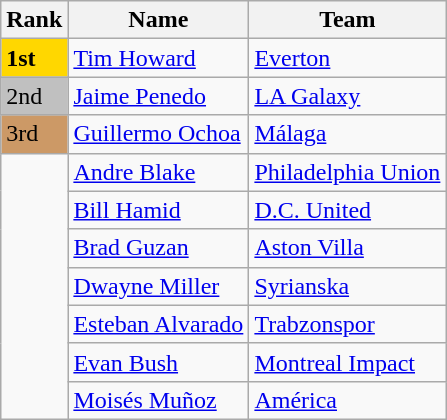<table class="wikitable">
<tr>
<th>Rank</th>
<th>Name</th>
<th>Team</th>
</tr>
<tr>
<td scope=col style="background-color: gold"><strong>1st</strong></td>
<td> <a href='#'>Tim Howard</a></td>
<td> <a href='#'>Everton</a></td>
</tr>
<tr>
<td scope=col style="background-color: silver">2nd</td>
<td> <a href='#'>Jaime Penedo</a></td>
<td> <a href='#'>LA Galaxy</a></td>
</tr>
<tr>
<td scope=col style="background-color: #cc9966">3rd</td>
<td> <a href='#'>Guillermo Ochoa</a></td>
<td> <a href='#'>Málaga</a></td>
</tr>
<tr>
<td rowspan="7"> </td>
<td> <a href='#'>Andre Blake</a></td>
<td> <a href='#'>Philadelphia Union</a></td>
</tr>
<tr>
<td> <a href='#'>Bill Hamid</a></td>
<td> <a href='#'>D.C. United</a></td>
</tr>
<tr>
<td> <a href='#'>Brad Guzan</a></td>
<td> <a href='#'>Aston Villa</a></td>
</tr>
<tr>
<td> <a href='#'>Dwayne Miller</a></td>
<td> <a href='#'>Syrianska</a></td>
</tr>
<tr>
<td> <a href='#'>Esteban Alvarado</a></td>
<td> <a href='#'>Trabzonspor</a></td>
</tr>
<tr>
<td> <a href='#'>Evan Bush</a></td>
<td> <a href='#'>Montreal Impact</a></td>
</tr>
<tr>
<td> <a href='#'>Moisés Muñoz</a></td>
<td> <a href='#'>América</a></td>
</tr>
</table>
